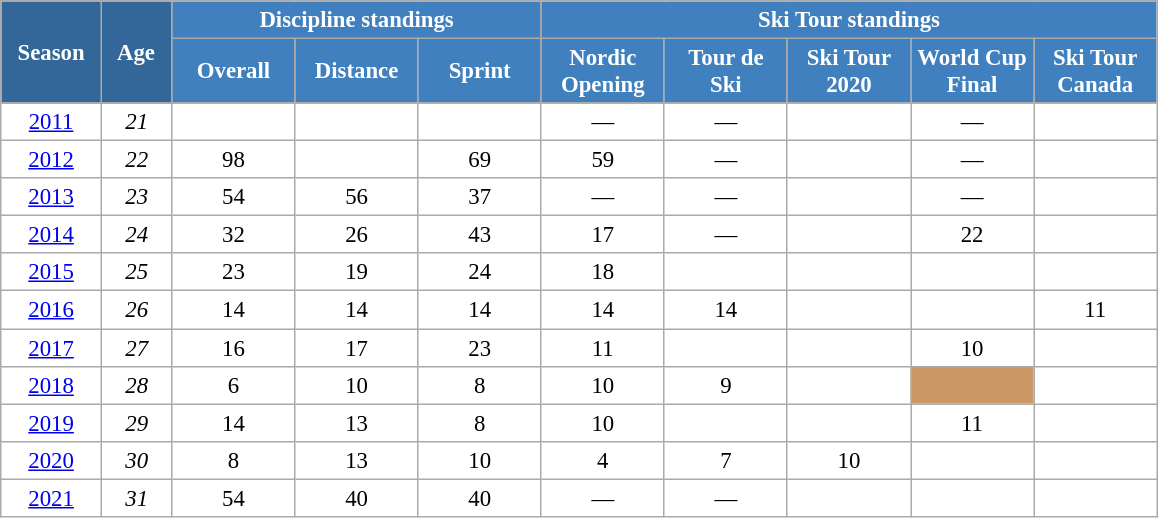<table class="wikitable" style="font-size:95%; text-align:center; border:gray solid 1px; background:#fff;">
<tr>
<th style="background:#369; color:white; width:60px;" rowspan="2"> Season </th>
<th style="background:#369; color:white; width:40px;" rowspan="2"> Age </th>
<th style="background:#4180be; color:white;" colspan="3">Discipline standings</th>
<th style="background:#4180be; color:white;" colspan="6">Ski Tour standings</th>
</tr>
<tr>
<th style="background:#4180be; color:white; width:75px;">Overall</th>
<th style="background:#4180be; color:white; width:75px;">Distance</th>
<th style="background:#4180be; color:white; width:75px;">Sprint</th>
<th style="background:#4180be; color:white; width:75px;">Nordic<br>Opening</th>
<th style="background:#4180be; color:white; width:75px;">Tour de<br>Ski</th>
<th style="background:#4180be; color:white; width:75px;">Ski Tour<br>2020</th>
<th style="background:#4180be; color:white; width:75px;">World Cup<br>Final</th>
<th style="background:#4180be; color:white; width:75px;">Ski Tour<br>Canada</th>
</tr>
<tr>
<td><a href='#'>2011</a></td>
<td><em>21</em></td>
<td></td>
<td></td>
<td></td>
<td>—</td>
<td>—</td>
<td></td>
<td>—</td>
<td></td>
</tr>
<tr>
<td><a href='#'>2012</a></td>
<td><em>22</em></td>
<td>98</td>
<td></td>
<td>69</td>
<td>59</td>
<td>—</td>
<td></td>
<td>—</td>
<td></td>
</tr>
<tr>
<td><a href='#'>2013</a></td>
<td><em>23</em></td>
<td>54</td>
<td>56</td>
<td>37</td>
<td>—</td>
<td>—</td>
<td></td>
<td>—</td>
<td></td>
</tr>
<tr>
<td><a href='#'>2014</a></td>
<td><em>24</em></td>
<td>32</td>
<td>26</td>
<td>43</td>
<td>17</td>
<td>—</td>
<td></td>
<td>22</td>
<td></td>
</tr>
<tr>
<td><a href='#'>2015</a></td>
<td><em>25</em></td>
<td>23</td>
<td>19</td>
<td>24</td>
<td>18</td>
<td></td>
<td></td>
<td></td>
<td></td>
</tr>
<tr>
<td><a href='#'>2016</a></td>
<td><em>26</em></td>
<td>14</td>
<td>14</td>
<td>14</td>
<td>14</td>
<td>14</td>
<td></td>
<td></td>
<td>11</td>
</tr>
<tr>
<td><a href='#'>2017</a></td>
<td><em>27</em></td>
<td>16</td>
<td>17</td>
<td>23</td>
<td>11</td>
<td></td>
<td></td>
<td>10</td>
<td></td>
</tr>
<tr>
<td><a href='#'>2018</a></td>
<td><em>28</em></td>
<td>6</td>
<td>10</td>
<td>8</td>
<td>10</td>
<td>9</td>
<td></td>
<td style="background:#c96;"></td>
<td></td>
</tr>
<tr>
<td><a href='#'>2019</a></td>
<td><em>29</em></td>
<td>14</td>
<td>13</td>
<td>8</td>
<td>10</td>
<td></td>
<td></td>
<td>11</td>
<td></td>
</tr>
<tr>
<td><a href='#'>2020</a></td>
<td><em>30</em></td>
<td>8</td>
<td>13</td>
<td>10</td>
<td>4</td>
<td>7</td>
<td>10</td>
<td></td>
<td></td>
</tr>
<tr>
<td><a href='#'>2021</a></td>
<td><em>31</em></td>
<td>54</td>
<td>40</td>
<td>40</td>
<td>—</td>
<td>—</td>
<td></td>
<td></td>
<td></td>
</tr>
</table>
